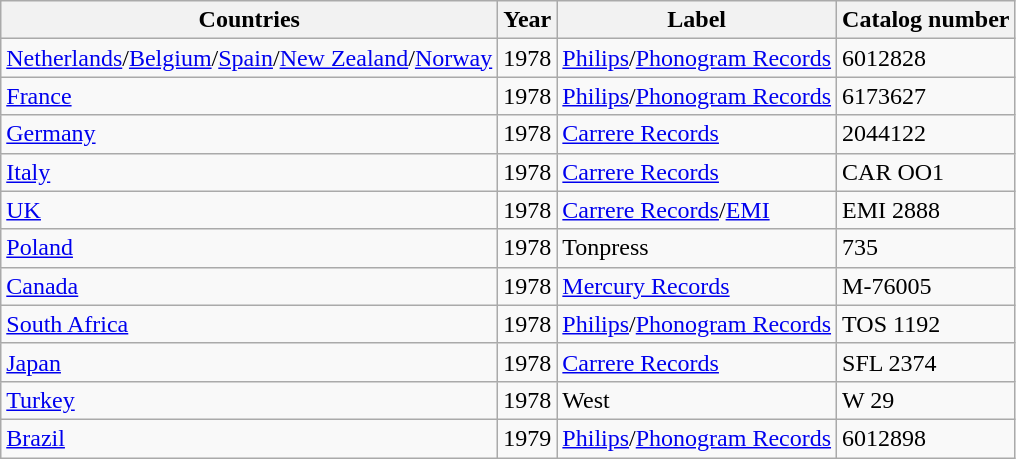<table class="wikitable">
<tr>
<th>Countries</th>
<th>Year</th>
<th>Label</th>
<th>Catalog number</th>
</tr>
<tr>
<td><a href='#'>Netherlands</a>/<a href='#'>Belgium</a>/<a href='#'>Spain</a>/<a href='#'>New Zealand</a>/<a href='#'>Norway</a></td>
<td>1978</td>
<td><a href='#'>Philips</a>/<a href='#'>Phonogram Records</a></td>
<td>6012828</td>
</tr>
<tr>
<td><a href='#'>France</a></td>
<td>1978</td>
<td><a href='#'>Philips</a>/<a href='#'>Phonogram Records</a></td>
<td>6173627</td>
</tr>
<tr>
<td><a href='#'>Germany</a></td>
<td>1978</td>
<td><a href='#'>Carrere Records</a></td>
<td>2044122</td>
</tr>
<tr>
<td><a href='#'>Italy</a></td>
<td>1978</td>
<td><a href='#'>Carrere Records</a></td>
<td>CAR OO1</td>
</tr>
<tr>
<td><a href='#'>UK</a></td>
<td>1978</td>
<td><a href='#'>Carrere Records</a>/<a href='#'>EMI</a></td>
<td>EMI 2888</td>
</tr>
<tr>
<td><a href='#'>Poland</a></td>
<td>1978</td>
<td>Tonpress</td>
<td>735</td>
</tr>
<tr>
<td><a href='#'>Canada</a></td>
<td>1978</td>
<td><a href='#'>Mercury Records</a></td>
<td>M-76005</td>
</tr>
<tr>
<td><a href='#'>South Africa</a></td>
<td>1978</td>
<td><a href='#'>Philips</a>/<a href='#'>Phonogram Records</a></td>
<td>TOS 1192</td>
</tr>
<tr>
<td><a href='#'>Japan</a></td>
<td>1978</td>
<td><a href='#'>Carrere Records</a></td>
<td>SFL 2374</td>
</tr>
<tr>
<td><a href='#'>Turkey</a></td>
<td>1978</td>
<td>West</td>
<td>W 29</td>
</tr>
<tr>
<td><a href='#'>Brazil</a></td>
<td>1979</td>
<td><a href='#'>Philips</a>/<a href='#'>Phonogram Records</a></td>
<td>6012898</td>
</tr>
</table>
